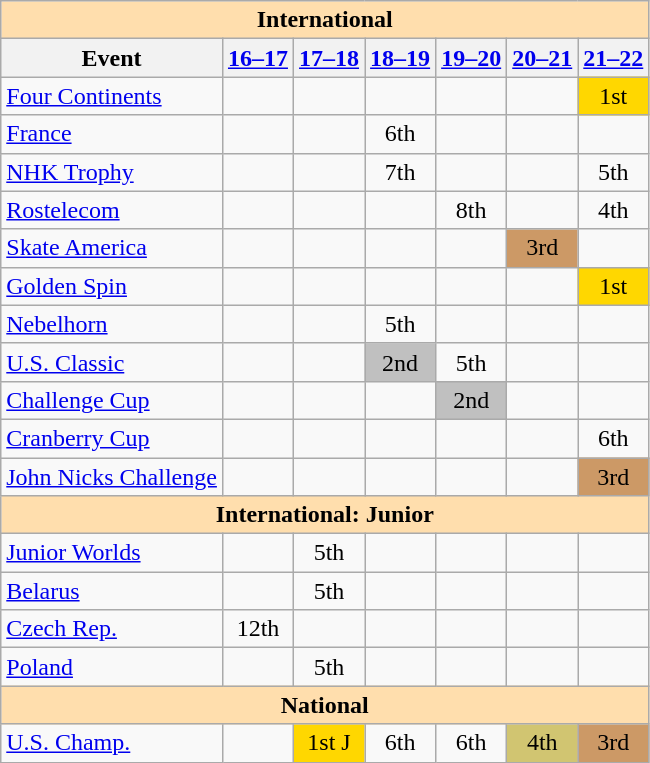<table class="wikitable" style="text-align:center">
<tr>
<th style="background-color: #ffdead; " colspan=7 align=center>International</th>
</tr>
<tr>
<th>Event</th>
<th><a href='#'>16–17</a></th>
<th><a href='#'>17–18</a></th>
<th><a href='#'>18–19</a></th>
<th><a href='#'>19–20</a></th>
<th><a href='#'>20–21</a></th>
<th><a href='#'>21–22</a></th>
</tr>
<tr>
<td align=left><a href='#'>Four Continents</a></td>
<td></td>
<td></td>
<td></td>
<td></td>
<td></td>
<td bgcolor=gold>1st</td>
</tr>
<tr>
<td align=left> <a href='#'>France</a></td>
<td></td>
<td></td>
<td>6th</td>
<td></td>
<td></td>
<td></td>
</tr>
<tr>
<td align=left> <a href='#'>NHK Trophy</a></td>
<td></td>
<td></td>
<td>7th</td>
<td></td>
<td></td>
<td>5th</td>
</tr>
<tr>
<td align=left> <a href='#'>Rostelecom</a></td>
<td></td>
<td></td>
<td></td>
<td>8th</td>
<td></td>
<td>4th</td>
</tr>
<tr>
<td align=left> <a href='#'>Skate America</a></td>
<td></td>
<td></td>
<td></td>
<td></td>
<td bgcolor=cc9966>3rd</td>
<td></td>
</tr>
<tr>
<td align=left> <a href='#'>Golden Spin</a></td>
<td></td>
<td></td>
<td></td>
<td></td>
<td></td>
<td bgcolor=gold>1st</td>
</tr>
<tr>
<td align=left> <a href='#'>Nebelhorn</a></td>
<td></td>
<td></td>
<td>5th</td>
<td></td>
<td></td>
<td></td>
</tr>
<tr>
<td align=left> <a href='#'>U.S. Classic</a></td>
<td></td>
<td></td>
<td bgcolor=silver>2nd</td>
<td>5th</td>
<td></td>
<td></td>
</tr>
<tr>
<td align=left><a href='#'>Challenge Cup</a></td>
<td></td>
<td></td>
<td></td>
<td bgcolor=silver>2nd</td>
<td></td>
<td></td>
</tr>
<tr>
<td align=left><a href='#'>Cranberry Cup</a></td>
<td></td>
<td></td>
<td></td>
<td></td>
<td></td>
<td>6th</td>
</tr>
<tr>
<td align=left><a href='#'>John Nicks Challenge</a></td>
<td></td>
<td></td>
<td></td>
<td></td>
<td></td>
<td bgcolor=cc9966>3rd</td>
</tr>
<tr>
<th style="background-color: #ffdead; " colspan=7 align=center>International: Junior</th>
</tr>
<tr>
<td align=left><a href='#'>Junior Worlds</a></td>
<td></td>
<td>5th</td>
<td></td>
<td></td>
<td></td>
<td></td>
</tr>
<tr>
<td align=left> <a href='#'>Belarus</a></td>
<td></td>
<td>5th</td>
<td></td>
<td></td>
<td></td>
<td></td>
</tr>
<tr>
<td align=left> <a href='#'>Czech Rep.</a></td>
<td>12th</td>
<td></td>
<td></td>
<td></td>
<td></td>
<td></td>
</tr>
<tr>
<td align=left> <a href='#'>Poland</a></td>
<td></td>
<td>5th</td>
<td></td>
<td></td>
<td></td>
<td></td>
</tr>
<tr>
<th style="background-color: #ffdead; " colspan=7 align=center>National</th>
</tr>
<tr>
<td align=left><a href='#'>U.S. Champ.</a></td>
<td></td>
<td bgcolor=gold>1st J</td>
<td>6th</td>
<td>6th</td>
<td bgcolor=d1c571>4th</td>
<td bgcolor=cc9966>3rd</td>
</tr>
</table>
